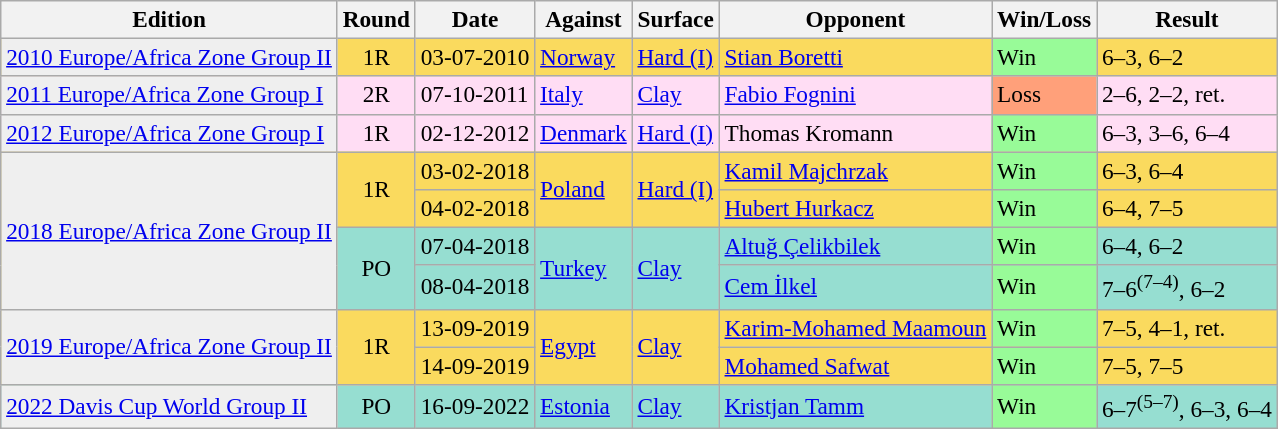<table class=wikitable style=font-size:97%>
<tr>
<th>Edition</th>
<th>Round</th>
<th>Date</th>
<th>Against</th>
<th>Surface</th>
<th>Opponent</th>
<th>Win/Loss</th>
<th>Result</th>
</tr>
<tr bgcolor=FADA5E>
<td bgcolor=efefef><a href='#'>2010 Europe/Africa Zone Group II</a></td>
<td align=center>1R</td>
<td>03-07-2010</td>
<td> <a href='#'>Norway</a></td>
<td><a href='#'>Hard (I)</a></td>
<td> <a href='#'>Stian Boretti</a></td>
<td bgcolor=98FB98>Win</td>
<td>6–3, 6–2</td>
</tr>
<tr bgcolor=FFDDF4>
<td bgcolor=efefef><a href='#'>2011 Europe/Africa Zone Group I</a></td>
<td align=center>2R</td>
<td>07-10-2011</td>
<td> <a href='#'>Italy</a></td>
<td><a href='#'>Clay</a></td>
<td> <a href='#'>Fabio Fognini</a></td>
<td bgcolor=FFA07A>Loss</td>
<td>2–6, 2–2, ret.</td>
</tr>
<tr bgcolor=FFDDF4>
<td bgcolor=efefef><a href='#'>2012 Europe/Africa Zone Group I</a></td>
<td align=center>1R</td>
<td>02-12-2012</td>
<td> <a href='#'>Denmark</a></td>
<td><a href='#'>Hard (I)</a></td>
<td> Thomas Kromann</td>
<td bgcolor=98FB98>Win</td>
<td>6–3, 3–6, 6–4</td>
</tr>
<tr bgcolor=FADA5E>
<td bgcolor=efefef rowspan=4><a href='#'>2018 Europe/Africa Zone Group II</a></td>
<td align=center rowspan=2>1R</td>
<td>03-02-2018</td>
<td rowspan=2> <a href='#'>Poland</a></td>
<td rowspan=2><a href='#'>Hard (I)</a></td>
<td> <a href='#'>Kamil Majchrzak</a></td>
<td bgcolor=98FB98>Win</td>
<td>6–3, 6–4</td>
</tr>
<tr bgcolor=FADA5E>
<td>04-02-2018</td>
<td> <a href='#'>Hubert Hurkacz</a></td>
<td bgcolor=98FB98>Win</td>
<td>6–4, 7–5</td>
</tr>
<tr bgcolor=96DED1>
<td align=center rowspan=2>PO</td>
<td>07-04-2018</td>
<td rowspan=2> <a href='#'>Turkey</a></td>
<td rowspan=2><a href='#'>Clay</a></td>
<td> <a href='#'>Altuğ Çelikbilek</a></td>
<td bgcolor=98FB98>Win</td>
<td>6–4, 6–2</td>
</tr>
<tr bgcolor=96DED1>
<td>08-04-2018</td>
<td> <a href='#'>Cem İlkel</a></td>
<td bgcolor=98FB98>Win</td>
<td>7–6<sup>(7–4)</sup>, 6–2</td>
</tr>
<tr bgcolor=FADA5E>
<td bgcolor=efefef rowspan=2><a href='#'>2019 Europe/Africa Zone Group II</a></td>
<td align=center rowspan=2>1R</td>
<td>13-09-2019</td>
<td rowspan=2> <a href='#'>Egypt</a></td>
<td rowspan=2><a href='#'>Clay</a></td>
<td> <a href='#'>Karim-Mohamed Maamoun</a></td>
<td bgcolor=98FB98>Win</td>
<td>7–5, 4–1, ret.</td>
</tr>
<tr bgcolor=FADA5E>
<td>14-09-2019</td>
<td> <a href='#'>Mohamed Safwat</a></td>
<td bgcolor=98FB98>Win</td>
<td>7–5, 7–5</td>
</tr>
<tr bgcolor=96DED1>
<td bgcolor=efefef><a href='#'>2022 Davis Cup World Group II</a></td>
<td align=center>PO</td>
<td>16-09-2022</td>
<td> <a href='#'>Estonia</a></td>
<td><a href='#'>Clay</a></td>
<td> <a href='#'>Kristjan Tamm</a></td>
<td bgcolor=98FB98>Win</td>
<td>6–7<sup>(5–7)</sup>, 6–3, 6–4</td>
</tr>
</table>
